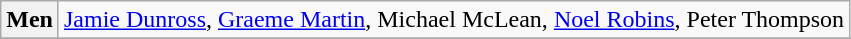<table class="wikitable">
<tr>
<th>Men</th>
<td><a href='#'>Jamie Dunross</a>, <a href='#'>Graeme Martin</a>, Michael McLean, <a href='#'>Noel Robins</a>, Peter Thompson</td>
</tr>
<tr>
</tr>
</table>
